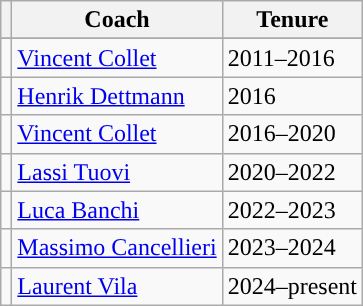<table class="wikitable">
<tr>
<th></th>
<th>Coach</th>
<th>Tenure</th>
</tr>
<tr>
</tr>
<tr>
<td></td>
<td><a href='#'>Vincent Collet</a></td>
<td>2011–2016</td>
</tr>
<tr>
<td></td>
<td><a href='#'>Henrik Dettmann</a></td>
<td>2016</td>
</tr>
<tr>
<td></td>
<td><a href='#'>Vincent Collet</a></td>
<td>2016–2020</td>
</tr>
<tr>
<td></td>
<td><a href='#'>Lassi Tuovi</a></td>
<td>2020–2022</td>
</tr>
<tr>
<td></td>
<td><a href='#'>Luca Banchi</a></td>
<td>2022–2023</td>
</tr>
<tr>
<td></td>
<td><a href='#'>Massimo Cancellieri</a></td>
<td>2023–2024</td>
</tr>
<tr>
<td></td>
<td><a href='#'>Laurent Vila</a></td>
<td>2024–present</td>
</tr>
</table>
